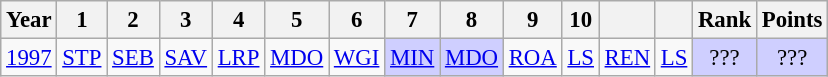<table class="wikitable" style="text-align:center; font-size:95%">
<tr>
<th>Year</th>
<th>1</th>
<th>2</th>
<th>3</th>
<th>4</th>
<th>5</th>
<th>6</th>
<th>7</th>
<th>8</th>
<th>9</th>
<th>10</th>
<th></th>
<th></th>
<th>Rank</th>
<th>Points</th>
</tr>
<tr>
<td><a href='#'>1997</a></td>
<td><a href='#'>STP</a><br></td>
<td><a href='#'>SEB</a><br></td>
<td><a href='#'>SAV</a><br></td>
<td><a href='#'>LRP</a><br></td>
<td><a href='#'>MDO</a><br></td>
<td><a href='#'>WGI</a><br></td>
<td style="background:#CFCFFF;"><a href='#'>MIN</a><br></td>
<td style="background:#CFCFFF;"><a href='#'>MDO</a><br></td>
<td><a href='#'>ROA</a><br></td>
<td><a href='#'>LS</a><br></td>
<td><a href='#'>REN</a><br></td>
<td><a href='#'>LS</a><br></td>
<td style="background:#CFCFFF;">???</td>
<td style="background:#CFCFFF;">???</td>
</tr>
</table>
